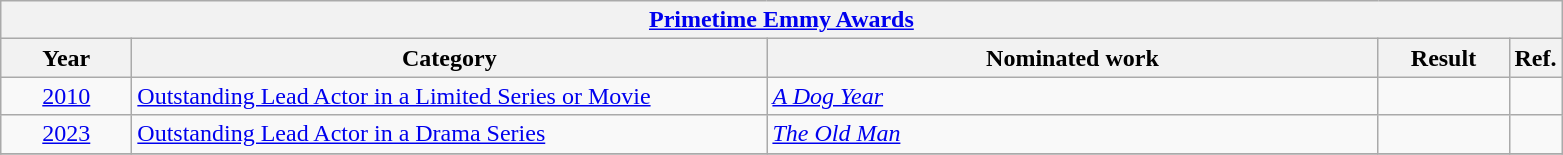<table class=wikitable>
<tr>
<th colspan=5><a href='#'>Primetime Emmy Awards</a></th>
</tr>
<tr>
<th scope="col" style="width:5em;">Year</th>
<th scope="col" style="width:26em;">Category</th>
<th scope="col" style="width:25em;">Nominated work</th>
<th scope="col" style="width:5em;">Result</th>
<th>Ref.</th>
</tr>
<tr>
<td style="text-align:center;"><a href='#'>2010</a></td>
<td><a href='#'>Outstanding Lead Actor in a Limited Series or Movie</a></td>
<td><em><a href='#'>A Dog Year</a></em></td>
<td></td>
<td></td>
</tr>
<tr>
<td style="text-align:center;"><a href='#'>2023</a></td>
<td><a href='#'>Outstanding Lead Actor in a Drama Series</a></td>
<td><em><a href='#'>The Old Man</a></em></td>
<td></td>
<td></td>
</tr>
<tr>
</tr>
</table>
